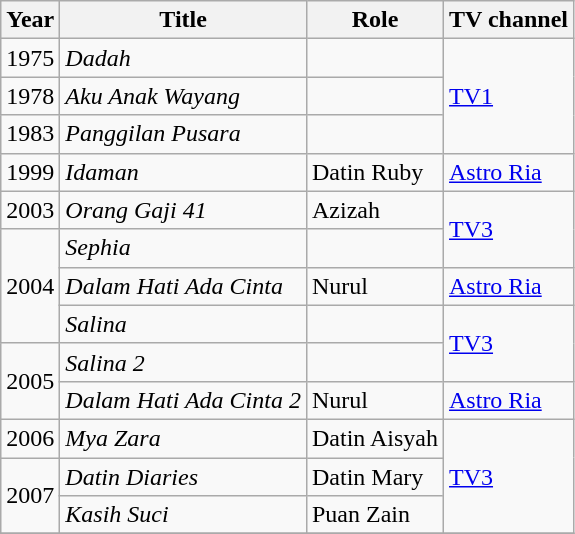<table class="wikitable">
<tr>
<th>Year</th>
<th>Title</th>
<th>Role</th>
<th>TV channel</th>
</tr>
<tr>
<td>1975</td>
<td><em>Dadah</em></td>
<td></td>
<td rowspan="3"><a href='#'>TV1</a></td>
</tr>
<tr>
<td>1978</td>
<td><em>Aku Anak Wayang</em></td>
<td></td>
</tr>
<tr>
<td>1983</td>
<td><em>Panggilan Pusara</em></td>
<td></td>
</tr>
<tr>
<td>1999</td>
<td><em>Idaman</em></td>
<td>Datin Ruby</td>
<td><a href='#'>Astro Ria</a></td>
</tr>
<tr>
<td>2003</td>
<td><em>Orang Gaji 41</em></td>
<td>Azizah</td>
<td rowspan="2"><a href='#'>TV3</a></td>
</tr>
<tr>
<td rowspan="3">2004</td>
<td><em>Sephia</em></td>
<td></td>
</tr>
<tr>
<td><em>Dalam Hati Ada Cinta</em></td>
<td>Nurul</td>
<td><a href='#'>Astro Ria</a></td>
</tr>
<tr>
<td><em>Salina</em></td>
<td></td>
<td rowspan="2"><a href='#'>TV3</a></td>
</tr>
<tr>
<td rowspan="2">2005</td>
<td><em>Salina 2</em></td>
<td></td>
</tr>
<tr>
<td><em>Dalam Hati Ada Cinta 2</em></td>
<td>Nurul</td>
<td><a href='#'>Astro Ria</a></td>
</tr>
<tr>
<td>2006</td>
<td><em>Mya Zara</em></td>
<td>Datin Aisyah</td>
<td rowspan="3"><a href='#'>TV3</a></td>
</tr>
<tr>
<td rowspan="2">2007</td>
<td><em>Datin Diaries</em></td>
<td>Datin Mary</td>
</tr>
<tr>
<td><em>Kasih Suci</em></td>
<td>Puan Zain</td>
</tr>
<tr>
</tr>
</table>
